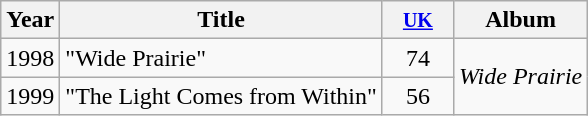<table class="wikitable">
<tr>
<th scope="col">Year</th>
<th scope="col">Title</th>
<th scope="col" style="width:40px;"><small><a href='#'>UK</a></small></th>
<th scope="col">Album</th>
</tr>
<tr>
<td>1998</td>
<td>"Wide Prairie"</td>
<td style="text-align: center;">74</td>
<td rowspan="2"><em>Wide Prairie</em></td>
</tr>
<tr>
<td>1999</td>
<td>"The Light Comes from Within"</td>
<td style="text-align: center;">56</td>
</tr>
</table>
